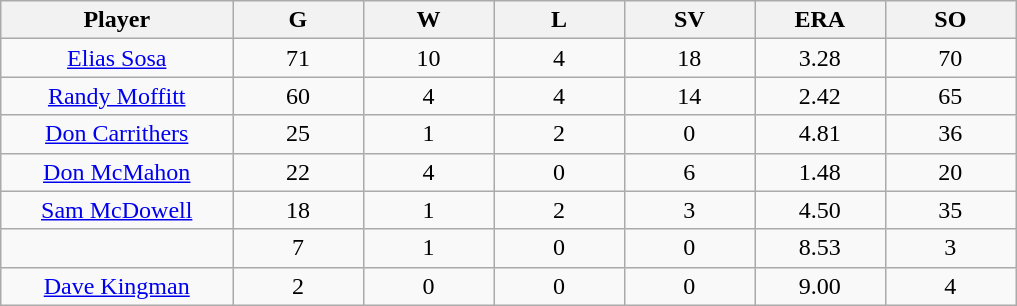<table class="wikitable sortable">
<tr>
<th bgcolor="#DDDDFF" width="16%">Player</th>
<th bgcolor="#DDDDFF" width="9%">G</th>
<th bgcolor="#DDDDFF" width="9%">W</th>
<th bgcolor="#DDDDFF" width="9%">L</th>
<th bgcolor="#DDDDFF" width="9%">SV</th>
<th bgcolor="#DDDDFF" width="9%">ERA</th>
<th bgcolor="#DDDDFF" width="9%">SO</th>
</tr>
<tr align="center">
<td><a href='#'>Elias Sosa</a></td>
<td>71</td>
<td>10</td>
<td>4</td>
<td>18</td>
<td>3.28</td>
<td>70</td>
</tr>
<tr align="center">
<td><a href='#'>Randy Moffitt</a></td>
<td>60</td>
<td>4</td>
<td>4</td>
<td>14</td>
<td>2.42</td>
<td>65</td>
</tr>
<tr align="center">
<td><a href='#'>Don Carrithers</a></td>
<td>25</td>
<td>1</td>
<td>2</td>
<td>0</td>
<td>4.81</td>
<td>36</td>
</tr>
<tr align="center">
<td><a href='#'>Don McMahon</a></td>
<td>22</td>
<td>4</td>
<td>0</td>
<td>6</td>
<td>1.48</td>
<td>20</td>
</tr>
<tr align="center">
<td><a href='#'>Sam McDowell</a></td>
<td>18</td>
<td>1</td>
<td>2</td>
<td>3</td>
<td>4.50</td>
<td>35</td>
</tr>
<tr align="center">
<td></td>
<td>7</td>
<td>1</td>
<td>0</td>
<td>0</td>
<td>8.53</td>
<td>3</td>
</tr>
<tr align="center">
<td><a href='#'>Dave Kingman</a></td>
<td>2</td>
<td>0</td>
<td>0</td>
<td>0</td>
<td>9.00</td>
<td>4</td>
</tr>
</table>
